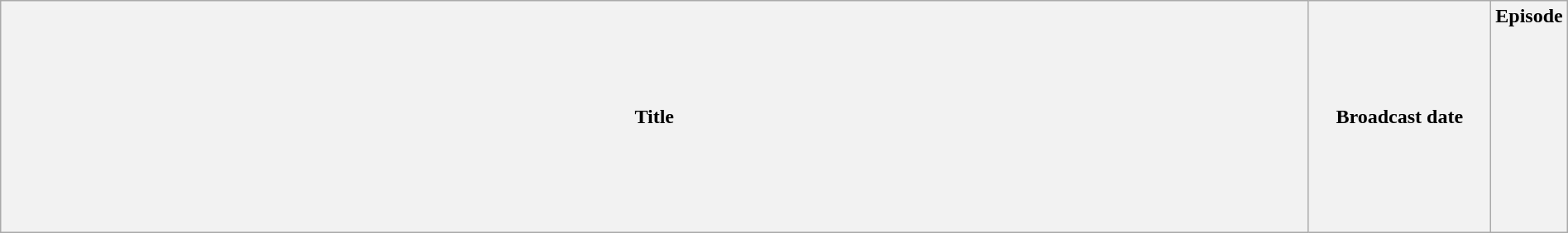<table class="wikitable plainrowheaders" style="width:100%; margin:auto;">
<tr>
<th>Title</th>
<th width="140">Broadcast date</th>
<th width="40">Episode<br><br><br><br><br><br><br><br><br><br>
</th>
</tr>
</table>
